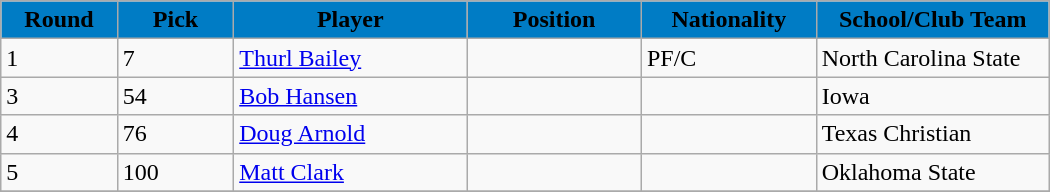<table class="wikitable sortable sortable">
<tr>
<th style="background:#007CC5;" width="10%">Round</th>
<th style="background:#007CC5;" width="10%">Pick</th>
<th style="background:#007CC5;" width="20%">Player</th>
<th style="background:#007CC5;" width="15%">Position</th>
<th style="background:#007CC5;" width="15%">Nationality</th>
<th style="background:#007CC5;" width="20%">School/Club Team</th>
</tr>
<tr>
<td>1</td>
<td>7</td>
<td><a href='#'>Thurl Bailey</a></td>
<td></td>
<td>PF/C</td>
<td>North Carolina State</td>
</tr>
<tr>
<td>3</td>
<td>54</td>
<td><a href='#'>Bob Hansen</a></td>
<td></td>
<td></td>
<td>Iowa</td>
</tr>
<tr>
<td>4</td>
<td>76</td>
<td><a href='#'>Doug Arnold</a></td>
<td></td>
<td></td>
<td>Texas Christian</td>
</tr>
<tr>
<td>5</td>
<td>100</td>
<td><a href='#'>Matt Clark</a></td>
<td></td>
<td></td>
<td>Oklahoma State</td>
</tr>
<tr>
</tr>
</table>
